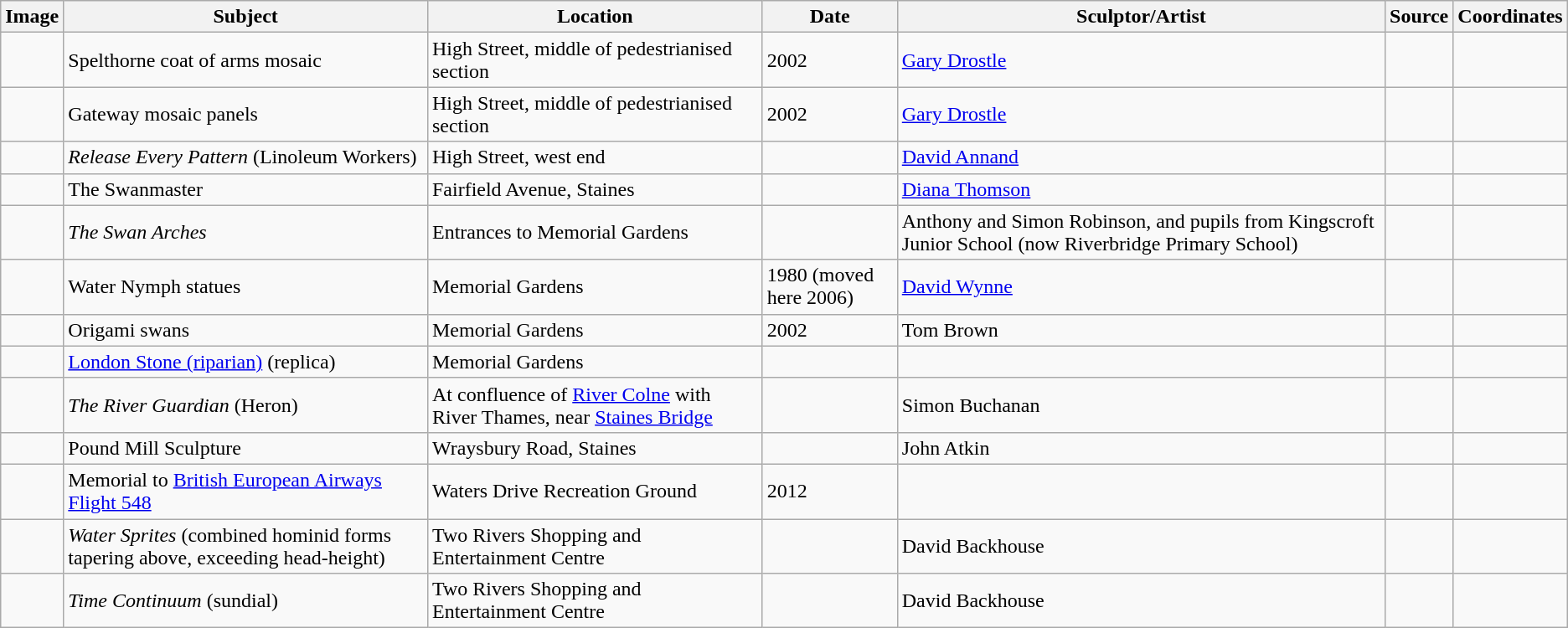<table class="wikitable sortable">
<tr>
<th>Image</th>
<th>Subject</th>
<th>Location</th>
<th>Date</th>
<th>Sculptor/Artist</th>
<th>Source</th>
<th>Coordinates</th>
</tr>
<tr>
<td></td>
<td>Spelthorne coat of arms mosaic</td>
<td>High Street, middle of pedestrianised section</td>
<td>2002</td>
<td><a href='#'>Gary Drostle</a></td>
<td></td>
<td></td>
</tr>
<tr>
<td></td>
<td>Gateway mosaic panels</td>
<td>High Street, middle of pedestrianised section</td>
<td>2002</td>
<td><a href='#'>Gary Drostle</a></td>
<td></td>
<td></td>
</tr>
<tr>
<td></td>
<td><em>Release Every Pattern</em> (Linoleum Workers)</td>
<td>High Street, west end</td>
<td></td>
<td><a href='#'>David Annand</a></td>
<td></td>
<td></td>
</tr>
<tr>
<td></td>
<td>The Swanmaster</td>
<td>Fairfield Avenue, Staines</td>
<td></td>
<td><a href='#'>Diana Thomson</a></td>
<td></td>
<td></td>
</tr>
<tr>
<td></td>
<td><em>The Swan Arches</em></td>
<td>Entrances to Memorial Gardens</td>
<td></td>
<td>Anthony and Simon Robinson, and pupils from Kingscroft Junior School (now Riverbridge Primary School)</td>
<td></td>
<td></td>
</tr>
<tr>
<td></td>
<td>Water Nymph statues</td>
<td>Memorial Gardens</td>
<td>1980 (moved here 2006)</td>
<td><a href='#'>David Wynne</a></td>
<td></td>
<td></td>
</tr>
<tr>
<td></td>
<td>Origami swans</td>
<td>Memorial Gardens</td>
<td>2002</td>
<td>Tom Brown</td>
<td></td>
<td></td>
</tr>
<tr>
<td></td>
<td><a href='#'>London Stone (riparian)</a> (replica)</td>
<td>Memorial Gardens</td>
<td></td>
<td></td>
<td></td>
<td></td>
</tr>
<tr>
<td></td>
<td><em>The River Guardian</em> (Heron)</td>
<td>At confluence of <a href='#'>River Colne</a> with River Thames, near <a href='#'>Staines Bridge</a></td>
<td></td>
<td>Simon Buchanan</td>
<td></td>
<td></td>
</tr>
<tr>
<td></td>
<td>Pound Mill Sculpture</td>
<td>Wraysbury Road, Staines</td>
<td></td>
<td>John Atkin</td>
<td></td>
<td></td>
</tr>
<tr>
<td></td>
<td>Memorial to <a href='#'>British European Airways Flight 548</a></td>
<td>Waters Drive Recreation Ground</td>
<td>2012</td>
<td></td>
<td></td>
<td></td>
</tr>
<tr>
<td></td>
<td><em>Water Sprites</em> (combined hominid forms tapering above, exceeding head-height)</td>
<td>Two Rivers Shopping and Entertainment Centre</td>
<td></td>
<td>David Backhouse</td>
<td></td>
<td></td>
</tr>
<tr>
<td></td>
<td><em>Time Continuum</em> (sundial)</td>
<td>Two Rivers Shopping and Entertainment Centre</td>
<td></td>
<td>David Backhouse</td>
<td></td>
<td></td>
</tr>
</table>
